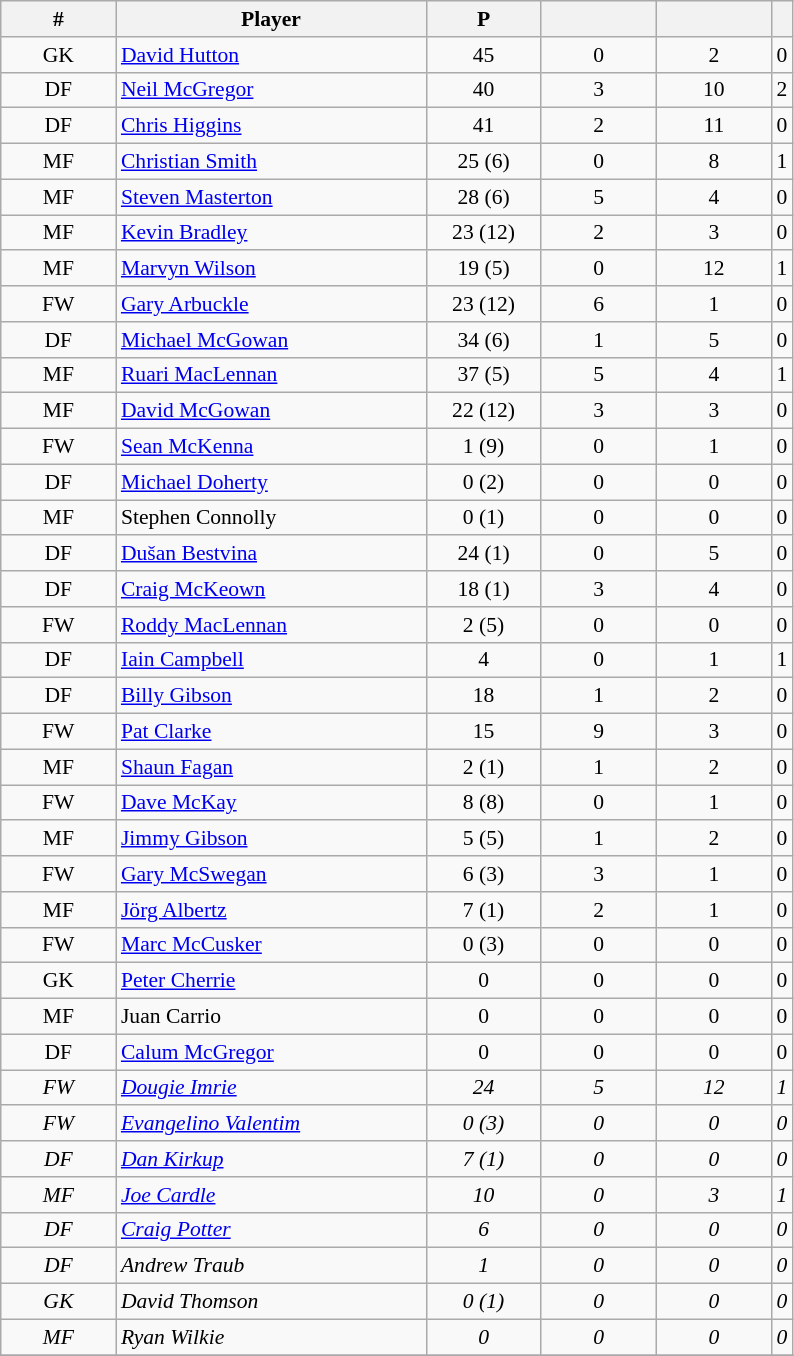<table class="wikitable sortable" style="font-size:90%; text-align:center">
<tr>
<th style="width:70px">#</th>
<th style="width:200px">Player</th>
<th style="width:70px">P</th>
<th style="width:70px"></th>
<th style="width:70px"></th>
<th style="width="70px"></th>
</tr>
<tr --->
<td>GK</td>
<td style="text-align:left"> <a href='#'>David Hutton</a></td>
<td>45</td>
<td>0</td>
<td>2</td>
<td>0</td>
</tr>
<tr --->
<td>DF</td>
<td style="text-align:left"> <a href='#'>Neil McGregor</a></td>
<td>40</td>
<td>3</td>
<td>10</td>
<td>2</td>
</tr>
<tr --->
<td>DF</td>
<td style="text-align:left"> <a href='#'>Chris Higgins</a></td>
<td>41</td>
<td>2</td>
<td>11</td>
<td>0</td>
</tr>
<tr --->
<td>MF</td>
<td style="text-align:left"> <a href='#'>Christian Smith</a></td>
<td>25 (6)</td>
<td>0</td>
<td>8</td>
<td>1</td>
</tr>
<tr --->
<td>MF</td>
<td style="text-align:left"> <a href='#'>Steven Masterton</a></td>
<td>28 (6)</td>
<td>5</td>
<td>4</td>
<td>0</td>
</tr>
<tr --->
<td>MF</td>
<td style="text-align:left"> <a href='#'>Kevin Bradley</a></td>
<td>23 (12)</td>
<td>2</td>
<td>3</td>
<td>0</td>
</tr>
<tr --->
<td>MF</td>
<td style="text-align:left"> <a href='#'>Marvyn Wilson</a></td>
<td>19 (5)</td>
<td>0</td>
<td>12</td>
<td>1</td>
</tr>
<tr --->
<td>FW</td>
<td style="text-align:left"> <a href='#'>Gary Arbuckle</a></td>
<td>23 (12)</td>
<td>6</td>
<td>1</td>
<td>0</td>
</tr>
<tr --->
<td>DF</td>
<td style="text-align:left"> <a href='#'>Michael McGowan</a></td>
<td>34 (6)</td>
<td>1</td>
<td>5</td>
<td>0</td>
</tr>
<tr --->
<td>MF</td>
<td style="text-align:left"> <a href='#'>Ruari MacLennan</a></td>
<td>37 (5)</td>
<td>5</td>
<td>4</td>
<td>1</td>
</tr>
<tr --->
<td>MF</td>
<td style="text-align:left"> <a href='#'>David McGowan</a></td>
<td>22 (12)</td>
<td>3</td>
<td>3</td>
<td>0</td>
</tr>
<tr --->
<td>FW</td>
<td style="text-align:left"> <a href='#'>Sean McKenna</a></td>
<td>1 (9)</td>
<td>0</td>
<td>1</td>
<td>0</td>
</tr>
<tr --->
<td>DF</td>
<td style="text-align:left"> <a href='#'>Michael Doherty</a></td>
<td>0 (2)</td>
<td>0</td>
<td>0</td>
<td>0</td>
</tr>
<tr --->
<td>MF</td>
<td style="text-align:left"> Stephen Connolly</td>
<td>0 (1)</td>
<td>0</td>
<td>0</td>
<td>0</td>
</tr>
<tr --->
<td>DF</td>
<td style="text-align:left"> <a href='#'>Dušan Bestvina</a></td>
<td>24 (1)</td>
<td>0</td>
<td>5</td>
<td>0</td>
</tr>
<tr --->
<td>DF</td>
<td style="text-align:left"> <a href='#'>Craig McKeown</a></td>
<td>18 (1)</td>
<td>3</td>
<td>4</td>
<td>0</td>
</tr>
<tr --->
<td>FW</td>
<td style="text-align:left"> <a href='#'>Roddy MacLennan</a></td>
<td>2 (5)</td>
<td>0</td>
<td>0</td>
<td>0</td>
</tr>
<tr --->
<td>DF</td>
<td style="text-align:left"> <a href='#'>Iain Campbell</a></td>
<td>4</td>
<td>0</td>
<td>1</td>
<td>1</td>
</tr>
<tr --->
<td>DF</td>
<td style="text-align:left"> <a href='#'>Billy Gibson</a></td>
<td>18</td>
<td>1</td>
<td>2</td>
<td>0</td>
</tr>
<tr --->
<td>FW</td>
<td style="text-align:left"> <a href='#'>Pat Clarke</a></td>
<td>15</td>
<td>9</td>
<td>3</td>
<td>0</td>
</tr>
<tr --->
<td>MF</td>
<td style="text-align:left"> <a href='#'>Shaun Fagan</a></td>
<td>2 (1)</td>
<td>1</td>
<td>2</td>
<td>0</td>
</tr>
<tr --->
<td>FW</td>
<td style="text-align:left"> <a href='#'>Dave McKay</a></td>
<td>8 (8)</td>
<td>0</td>
<td>1</td>
<td>0</td>
</tr>
<tr --->
<td>MF</td>
<td style="text-align:left"> <a href='#'>Jimmy Gibson</a></td>
<td>5 (5)</td>
<td>1</td>
<td>2</td>
<td>0</td>
</tr>
<tr --->
<td>FW</td>
<td style="text-align:left"> <a href='#'>Gary McSwegan</a></td>
<td>6 (3)</td>
<td>3</td>
<td>1</td>
<td>0</td>
</tr>
<tr --->
<td>MF</td>
<td style="text-align:left"> <a href='#'>Jörg Albertz</a></td>
<td>7 (1)</td>
<td>2</td>
<td>1</td>
<td>0</td>
</tr>
<tr --->
<td>FW</td>
<td style="text-align:left"> <a href='#'>Marc McCusker</a></td>
<td>0 (3)</td>
<td>0</td>
<td>0</td>
<td>0</td>
</tr>
<tr --->
<td>GK</td>
<td style="text-align:left"> <a href='#'>Peter Cherrie</a></td>
<td>0</td>
<td>0</td>
<td>0</td>
<td>0</td>
</tr>
<tr --->
<td>MF</td>
<td style="text-align:left"> Juan Carrio</td>
<td>0</td>
<td>0</td>
<td>0</td>
<td>0</td>
</tr>
<tr --->
<td>DF</td>
<td style="text-align:left"> <a href='#'>Calum McGregor</a></td>
<td>0</td>
<td>0</td>
<td>0</td>
<td>0</td>
</tr>
<tr --->
<td><em>FW</em></td>
<td style="text-align:left"> <em><a href='#'>Dougie Imrie</a></em></td>
<td><em>24</em></td>
<td><em>5</em></td>
<td><em>12</em></td>
<td><em>1</em></td>
</tr>
<tr --->
<td><em>FW</em></td>
<td style="text-align:left"> <em><a href='#'>Evangelino Valentim</a></em></td>
<td><em>0 (3)</em></td>
<td><em>0</em></td>
<td><em>0</em></td>
<td><em>0</em></td>
</tr>
<tr --->
<td><em>DF</em></td>
<td style="text-align:left"> <em><a href='#'>Dan Kirkup</a></em></td>
<td><em>7 (1)</em></td>
<td><em>0</em></td>
<td><em>0</em></td>
<td><em>0</em></td>
</tr>
<tr --->
<td><em>MF</em></td>
<td style="text-align:left"> <em><a href='#'>Joe Cardle</a></em></td>
<td><em>10</em></td>
<td><em>0</em></td>
<td><em>3</em></td>
<td><em>1</em></td>
</tr>
<tr --->
<td><em>DF</em></td>
<td style="text-align:left"> <em><a href='#'>Craig Potter</a></em></td>
<td><em>6</em></td>
<td><em>0</em></td>
<td><em>0</em></td>
<td><em>0</em></td>
</tr>
<tr --->
<td><em>DF</em></td>
<td style="text-align:left"> <em>Andrew Traub</em></td>
<td><em>1</em></td>
<td><em>0</em></td>
<td><em>0</em></td>
<td><em>0</em></td>
</tr>
<tr --->
<td><em>GK</em></td>
<td style="text-align:left"> <em>David Thomson</em></td>
<td><em>0 (1)</em></td>
<td><em>0</em></td>
<td><em>0</em></td>
<td><em>0</em></td>
</tr>
<tr --->
<td><em>MF</em></td>
<td style="text-align:left"> <em>Ryan Wilkie</em></td>
<td><em>0</em></td>
<td><em>0</em></td>
<td><em>0</em></td>
<td><em>0</em></td>
</tr>
<tr --->
</tr>
</table>
